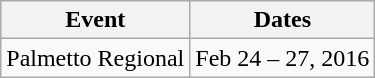<table class="wikitable">
<tr>
<th>Event</th>
<th>Dates</th>
</tr>
<tr>
<td>Palmetto Regional</td>
<td>Feb 24 – 27, 2016</td>
</tr>
</table>
